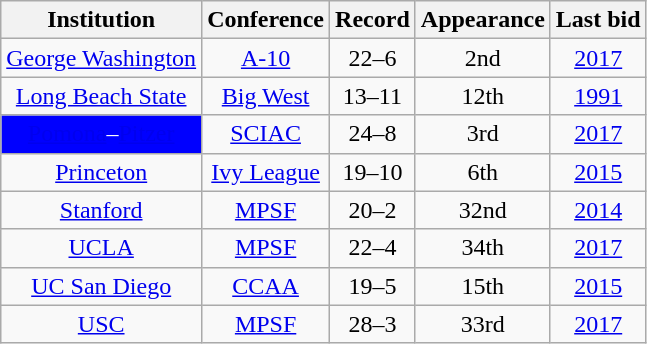<table class="wikitable" style="text-align:center">
<tr>
<th>Institution</th>
<th>Conference</th>
<th>Record</th>
<th>Appearance</th>
<th>Last bid</th>
</tr>
<tr>
<td align=center style=><a href='#'><span>George Washington</span></a></td>
<td><a href='#'>A-10</a></td>
<td>22–6</td>
<td>2nd</td>
<td><a href='#'>2017</a></td>
</tr>
<tr>
<td align=center style=><a href='#'><span>Long Beach State</span></a></td>
<td><a href='#'>Big West</a></td>
<td>13–11</td>
<td>12th</td>
<td><a href='#'>1991</a></td>
</tr>
<tr>
<td align=center style="background-color:#0000FF;color:#FFFFFF;"><a href='#'><span>Pomona</span></a>–<a href='#'><span>Pitzer</span></a></td>
<td><a href='#'>SCIAC</a></td>
<td>24–8</td>
<td>3rd</td>
<td><a href='#'>2017</a></td>
</tr>
<tr>
<td align=center style=><a href='#'><span>Princeton</span></a></td>
<td><a href='#'>Ivy League</a></td>
<td>19–10</td>
<td>6th</td>
<td><a href='#'>2015</a></td>
</tr>
<tr>
<td align=center style=><a href='#'><span>Stanford</span></a></td>
<td><a href='#'>MPSF</a></td>
<td>20–2</td>
<td>32nd</td>
<td><a href='#'>2014</a></td>
</tr>
<tr>
<td align=center style=><a href='#'><span>UCLA</span></a></td>
<td><a href='#'>MPSF</a></td>
<td>22–4</td>
<td>34th</td>
<td><a href='#'>2017</a></td>
</tr>
<tr>
<td align=center style=><a href='#'><span>UC San Diego</span></a></td>
<td><a href='#'>CCAA</a></td>
<td>19–5</td>
<td>15th</td>
<td><a href='#'>2015</a></td>
</tr>
<tr>
<td align=center style=><a href='#'><span>USC</span></a></td>
<td><a href='#'>MPSF</a></td>
<td>28–3</td>
<td>33rd</td>
<td><a href='#'>2017</a></td>
</tr>
</table>
